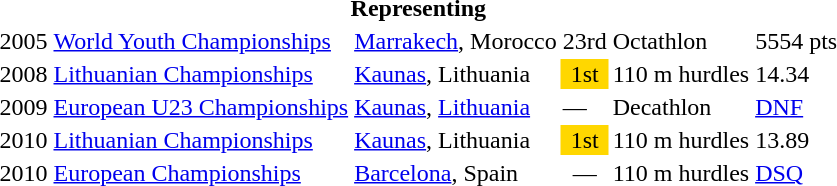<table>
<tr>
<th colspan="6">Representing </th>
</tr>
<tr>
<td>2005</td>
<td><a href='#'>World Youth Championships</a></td>
<td><a href='#'>Marrakech</a>, Morocco</td>
<td align="center">23rd</td>
<td>Octathlon</td>
<td>5554 pts</td>
</tr>
<tr>
<td>2008</td>
<td><a href='#'>Lithuanian Championships</a></td>
<td><a href='#'>Kaunas</a>, Lithuania</td>
<td bgcolor="gold" align="center">1st</td>
<td>110 m hurdles</td>
<td>14.34</td>
</tr>
<tr>
<td>2009</td>
<td><a href='#'>European U23 Championships</a></td>
<td><a href='#'>Kaunas</a>, <a href='#'>Lithuania</a></td>
<td>—</td>
<td>Decathlon</td>
<td><a href='#'>DNF</a></td>
</tr>
<tr>
<td>2010</td>
<td><a href='#'>Lithuanian Championships</a></td>
<td><a href='#'>Kaunas</a>, Lithuania</td>
<td bgcolor="gold" align="center">1st</td>
<td>110 m hurdles</td>
<td>13.89</td>
</tr>
<tr>
<td>2010</td>
<td><a href='#'>European Championships</a></td>
<td><a href='#'>Barcelona</a>, Spain</td>
<td align="center">—</td>
<td>110 m hurdles</td>
<td><a href='#'>DSQ</a></td>
</tr>
<tr>
</tr>
</table>
